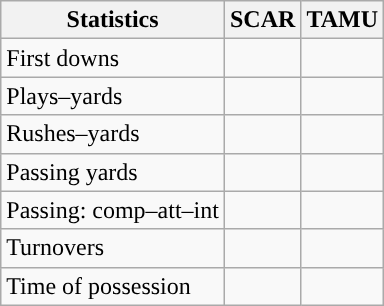<table class="wikitable" style="float:left">
<tr>
<th>Statistics</th>
<th>SCAR</th>
<th>TAMU</th>
</tr>
<tr>
<td>First downs</td>
<td></td>
<td></td>
</tr>
<tr>
<td>Plays–yards</td>
<td></td>
<td></td>
</tr>
<tr>
<td>Rushes–yards</td>
<td></td>
<td></td>
</tr>
<tr>
<td>Passing yards</td>
<td></td>
<td></td>
</tr>
<tr>
<td>Passing: comp–att–int</td>
<td></td>
<td></td>
</tr>
<tr>
<td>Turnovers</td>
<td></td>
<td></td>
</tr>
<tr>
<td>Time of possession</td>
<td></td>
<td></td>
</tr>
</table>
